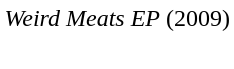<table class="collapsible collapsed" style="text-align:left; background-color:white;">
<tr>
<td><em>Weird Meats EP</em> (2009)</td>
</tr>
<tr>
<td><br></td>
</tr>
</table>
